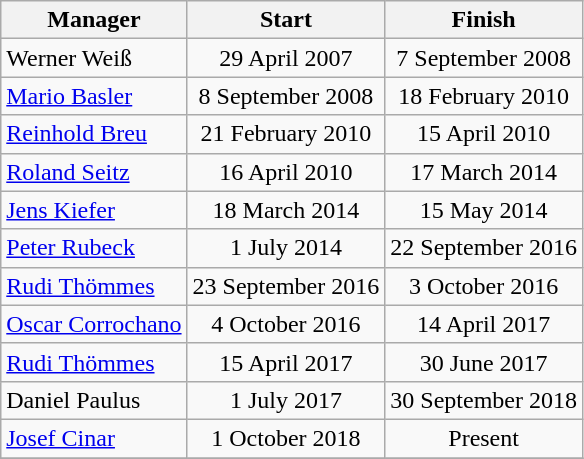<table class="wikitable">
<tr>
<th>Manager</th>
<th>Start</th>
<th>Finish</th>
</tr>
<tr align="center">
<td align="left">Werner Weiß</td>
<td>29 April 2007</td>
<td>7 September 2008</td>
</tr>
<tr align="center">
<td align="left"><a href='#'>Mario Basler</a></td>
<td>8 September 2008</td>
<td>18 February 2010</td>
</tr>
<tr align="center">
<td align="left"><a href='#'>Reinhold Breu</a></td>
<td>21 February 2010</td>
<td>15 April 2010</td>
</tr>
<tr align="center">
<td align="left"><a href='#'>Roland Seitz</a></td>
<td>16 April 2010</td>
<td>17 March 2014</td>
</tr>
<tr align="center">
<td align="left"><a href='#'>Jens Kiefer</a></td>
<td>18 March 2014</td>
<td>15 May 2014</td>
</tr>
<tr align="center">
<td align="left"><a href='#'>Peter Rubeck</a></td>
<td>1 July 2014</td>
<td>22 September 2016</td>
</tr>
<tr align="center">
<td align="left"><a href='#'>Rudi Thömmes</a></td>
<td>23 September 2016</td>
<td>3 October 2016</td>
</tr>
<tr align="center">
<td align="left"><a href='#'>Oscar Corrochano</a></td>
<td>4 October 2016</td>
<td>14 April 2017</td>
</tr>
<tr align="center">
<td align="left"><a href='#'>Rudi Thömmes</a></td>
<td>15 April 2017</td>
<td>30 June 2017</td>
</tr>
<tr align="center">
<td align="left">Daniel Paulus</td>
<td>1 July 2017</td>
<td>30 September 2018</td>
</tr>
<tr align="center">
<td align="left"><a href='#'>Josef Cinar</a></td>
<td>1 October 2018</td>
<td>Present</td>
</tr>
<tr align="center">
</tr>
</table>
